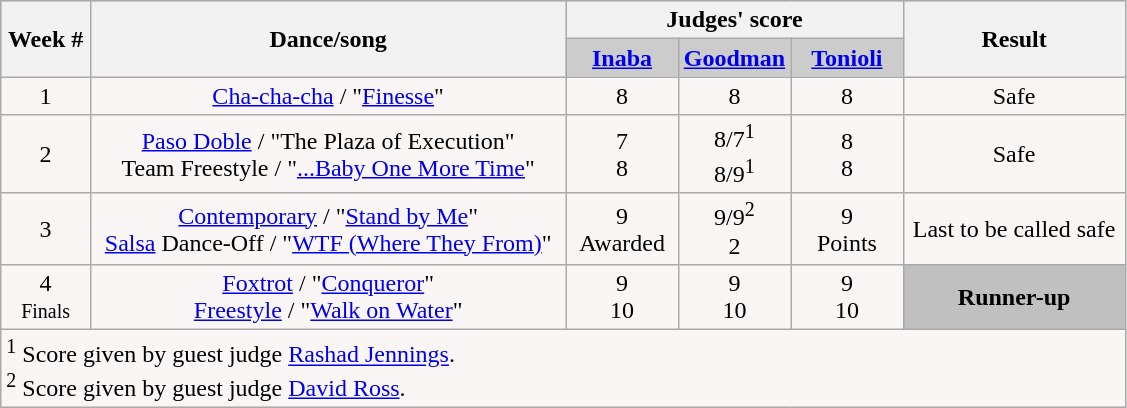<table class="wikitable collapsible collapsed">
<tr style="text-align: center; background:#ccc;">
<th rowspan="2">Week #</th>
<th rowspan="2">Dance/song</th>
<th colspan="3">Judges' score</th>
<th rowspan="2">Result</th>
</tr>
<tr style="text-align: center; background:#ccc;">
<td style="width:10%; "><strong><a href='#'>Inaba</a></strong></td>
<td style="width:10%; "><strong><a href='#'>Goodman</a></strong></td>
<td style="width:10%; "><strong><a href='#'>Tonioli</a></strong></td>
</tr>
<tr>
<td align="center" bgcolor="FAF6F6">1</td>
<td align="center" bgcolor="FAF6F6"><a href='#'>Cha-cha-cha</a> / "<a href='#'>Finesse</a>"</td>
<td align="center" bgcolor="FAF6F6">8</td>
<td align="center" bgcolor="FAF6F6">8</td>
<td align="center" bgcolor="FAF6F6">8</td>
<td align="center" bgcolor="FAF6F6">Safe</td>
</tr>
<tr>
<td align="center" bgcolor="FAF6F6">2</td>
<td align="center" bgcolor="FAF6F6"><a href='#'>Paso Doble</a> / "The Plaza of Execution" <br> Team Freestyle / "<a href='#'>...Baby One More Time</a>"</td>
<td align="center" bgcolor="FAF6F6">7 <br> 8</td>
<td align="center" bgcolor="FAF6F6">8/7<sup>1</sup> <br> 8/9<sup>1</sup></td>
<td align="center" bgcolor="FAF6F6">8 <br> 8</td>
<td align="center" bgcolor="FAF6F6">Safe</td>
</tr>
<tr>
<td align="center" bgcolor="FAF6F6">3</td>
<td align="center" bgcolor="FAF6F6"><a href='#'>Contemporary</a> / "<a href='#'>Stand by Me</a>" <br> <a href='#'>Salsa</a> Dance-Off / "<a href='#'>WTF (Where They From)</a>"</td>
<td align="center" bgcolor="FAF6F6">9 <br> Awarded</td>
<td align="center" bgcolor="FAF6F6">9/9<sup>2</sup> <br> 2</td>
<td align="center" bgcolor="FAF6F6">9 <br> Points</td>
<td align="center" bgcolor="FAF6F6">Last to be called safe</td>
</tr>
<tr>
<td align="center" bgcolor="FAF6F6">4<br><small>Finals</small></td>
<td align="center" bgcolor="FAF6F6"><a href='#'>Foxtrot</a> / "<a href='#'>Conqueror</a>" <br> <a href='#'>Freestyle</a> / "<a href='#'>Walk on Water</a>"</td>
<td align="center" bgcolor="FAF6F6">9 <br> 10</td>
<td align="center" bgcolor="FAF6F6">9 <br> 10</td>
<td align="center" bgcolor="FAF6F6">9 <br> 10</td>
<th style="background:silver;"><strong>Runner-up</strong></th>
</tr>
<tr>
<td colspan="7" style="background:#faf6f6; text-align:left;"><sup>1</sup> Score given by guest judge <a href='#'>Rashad Jennings</a>. <br> <sup>2</sup> Score given by guest judge <a href='#'>David Ross</a>.</td>
</tr>
</table>
